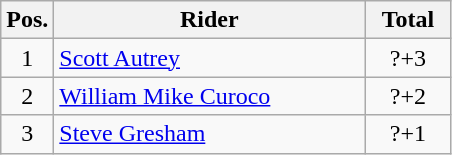<table class=wikitable>
<tr>
<th width=25px>Pos.</th>
<th width=200px>Rider</th>
<th width=50px>Total</th>
</tr>
<tr align=center >
<td>1</td>
<td align=left><a href='#'>Scott Autrey</a></td>
<td>?+3</td>
</tr>
<tr align=center>
<td>2</td>
<td align=left><a href='#'>William Mike Curoco</a></td>
<td>?+2</td>
</tr>
<tr align=center>
<td>3</td>
<td align=left><a href='#'>Steve Gresham</a></td>
<td>?+1</td>
</tr>
</table>
